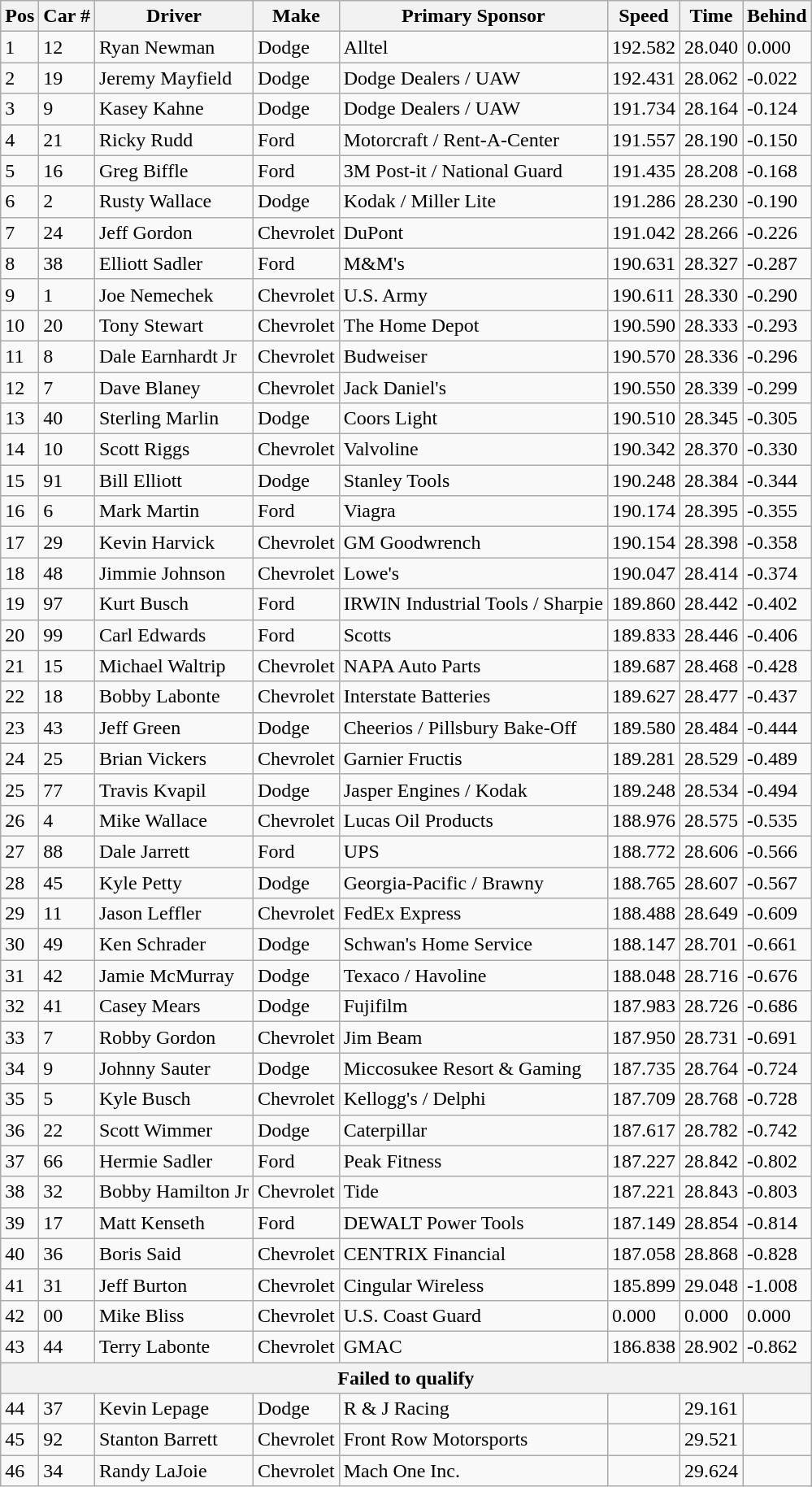<table class="wikitable">
<tr>
<th colspan="1" rowspan="1">Pos</th>
<th colspan="1" rowspan="1">Car #</th>
<th colspan="1" rowspan="1">Driver</th>
<th colspan="1" rowspan="1">Make</th>
<th colspan="1" rowspan="1">Primary Sponsor</th>
<th colspan="1" rowspan="1">Speed</th>
<th colspan="1" rowspan="1">Time</th>
<th colspan="1" rowspan="1">Behind</th>
</tr>
<tr>
<td>1</td>
<td>12</td>
<td>Ryan Newman</td>
<td>Dodge</td>
<td>Alltel</td>
<td>192.582</td>
<td>28.040</td>
<td>0.000</td>
</tr>
<tr>
<td>2</td>
<td>19</td>
<td>Jeremy Mayfield</td>
<td>Dodge</td>
<td>Dodge Dealers / UAW</td>
<td>192.431</td>
<td>28.062</td>
<td>-0.022</td>
</tr>
<tr>
<td>3</td>
<td>9</td>
<td>Kasey Kahne</td>
<td>Dodge</td>
<td>Dodge Dealers / UAW</td>
<td>191.734</td>
<td>28.164</td>
<td>-0.124</td>
</tr>
<tr>
<td>4</td>
<td>21</td>
<td>Ricky Rudd</td>
<td>Ford</td>
<td>Motorcraft / Rent-A-Center</td>
<td>191.557</td>
<td>28.190</td>
<td>-0.150</td>
</tr>
<tr>
<td>5</td>
<td>16</td>
<td>Greg Biffle</td>
<td>Ford</td>
<td>3M Post-it / National Guard</td>
<td>191.435</td>
<td>28.208</td>
<td>-0.168</td>
</tr>
<tr>
<td>6</td>
<td>2</td>
<td>Rusty Wallace</td>
<td>Dodge</td>
<td>Kodak / Miller Lite</td>
<td>191.286</td>
<td>28.230</td>
<td>-0.190</td>
</tr>
<tr>
<td>7</td>
<td>24</td>
<td>Jeff Gordon</td>
<td>Chevrolet</td>
<td>DuPont</td>
<td>191.042</td>
<td>28.266</td>
<td>-0.226</td>
</tr>
<tr>
<td>8</td>
<td>38</td>
<td>Elliott Sadler</td>
<td>Ford</td>
<td>M&M's</td>
<td>190.631</td>
<td>28.327</td>
<td>-0.287</td>
</tr>
<tr>
<td>9</td>
<td>1</td>
<td>Joe Nemechek</td>
<td>Chevrolet</td>
<td>U.S. Army</td>
<td>190.611</td>
<td>28.330</td>
<td>-0.290</td>
</tr>
<tr>
<td>10</td>
<td>20</td>
<td>Tony Stewart</td>
<td>Chevrolet</td>
<td>The Home Depot</td>
<td>190.590</td>
<td>28.333</td>
<td>-0.293</td>
</tr>
<tr>
<td>11</td>
<td>8</td>
<td>Dale Earnhardt Jr</td>
<td>Chevrolet</td>
<td>Budweiser</td>
<td>190.570</td>
<td>28.336</td>
<td>-0.296</td>
</tr>
<tr>
<td>12</td>
<td>7</td>
<td>Dave Blaney</td>
<td>Chevrolet</td>
<td>Jack Daniel's</td>
<td>190.550</td>
<td>28.339</td>
<td>-0.299</td>
</tr>
<tr>
<td>13</td>
<td>40</td>
<td>Sterling Marlin</td>
<td>Dodge</td>
<td>Coors Light</td>
<td>190.510</td>
<td>28.345</td>
<td>-0.305</td>
</tr>
<tr>
<td>14</td>
<td>10</td>
<td>Scott Riggs</td>
<td>Chevrolet</td>
<td>Valvoline</td>
<td>190.342</td>
<td>28.370</td>
<td>-0.330</td>
</tr>
<tr>
<td>15</td>
<td>91</td>
<td>Bill Elliott</td>
<td>Dodge</td>
<td>Stanley Tools</td>
<td>190.248</td>
<td>28.384</td>
<td>-0.344</td>
</tr>
<tr>
<td>16</td>
<td>6</td>
<td>Mark Martin</td>
<td>Ford</td>
<td>Viagra</td>
<td>190.174</td>
<td>28.395</td>
<td>-0.355</td>
</tr>
<tr>
<td>17</td>
<td>29</td>
<td>Kevin Harvick</td>
<td>Chevrolet</td>
<td>GM Goodwrench</td>
<td>190.154</td>
<td>28.398</td>
<td>-0.358</td>
</tr>
<tr>
<td>18</td>
<td>48</td>
<td>Jimmie Johnson</td>
<td>Chevrolet</td>
<td>Lowe's</td>
<td>190.047</td>
<td>28.414</td>
<td>-0.374</td>
</tr>
<tr>
<td>19</td>
<td>97</td>
<td>Kurt Busch</td>
<td>Ford</td>
<td>IRWIN Industrial Tools / Sharpie</td>
<td>189.860</td>
<td>28.442</td>
<td>-0.402</td>
</tr>
<tr>
<td>20</td>
<td>99</td>
<td>Carl Edwards</td>
<td>Ford</td>
<td>Scotts</td>
<td>189.833</td>
<td>28.446</td>
<td>-0.406</td>
</tr>
<tr>
<td>21</td>
<td>15</td>
<td>Michael Waltrip</td>
<td>Chevrolet</td>
<td>NAPA Auto Parts</td>
<td>189.687</td>
<td>28.468</td>
<td>-0.428</td>
</tr>
<tr>
<td>22</td>
<td>18</td>
<td>Bobby Labonte</td>
<td>Chevrolet</td>
<td>Interstate Batteries</td>
<td>189.627</td>
<td>28.477</td>
<td>-0.437</td>
</tr>
<tr>
<td>23</td>
<td>43</td>
<td>Jeff Green</td>
<td>Dodge</td>
<td>Cheerios / Pillsbury Bake-Off</td>
<td>189.580</td>
<td>28.484</td>
<td>-0.444</td>
</tr>
<tr>
<td>24</td>
<td>25</td>
<td>Brian Vickers</td>
<td>Chevrolet</td>
<td>Garnier Fructis</td>
<td>189.281</td>
<td>28.529</td>
<td>-0.489</td>
</tr>
<tr>
<td>25</td>
<td>77</td>
<td>Travis Kvapil</td>
<td>Dodge</td>
<td>Jasper Engines / Kodak</td>
<td>189.248</td>
<td>28.534</td>
<td>-0.494</td>
</tr>
<tr>
<td>26</td>
<td>4</td>
<td>Mike Wallace</td>
<td>Chevrolet</td>
<td>Lucas Oil Products</td>
<td>188.976</td>
<td>28.575</td>
<td>-0.535</td>
</tr>
<tr>
<td>27</td>
<td>88</td>
<td>Dale Jarrett</td>
<td>Ford</td>
<td>UPS</td>
<td>188.772</td>
<td>28.606</td>
<td>-0.566</td>
</tr>
<tr>
<td>28</td>
<td>45</td>
<td>Kyle Petty</td>
<td>Dodge</td>
<td>Georgia-Pacific / Brawny</td>
<td>188.765</td>
<td>28.607</td>
<td>-0.567</td>
</tr>
<tr>
<td>29</td>
<td>11</td>
<td>Jason Leffler</td>
<td>Chevrolet</td>
<td>FedEx Express</td>
<td>188.488</td>
<td>28.649</td>
<td>-0.609</td>
</tr>
<tr>
<td>30</td>
<td>49</td>
<td>Ken Schrader</td>
<td>Dodge</td>
<td>Schwan's Home Service</td>
<td>188.147</td>
<td>28.701</td>
<td>-0.661</td>
</tr>
<tr>
<td>31</td>
<td>42</td>
<td>Jamie McMurray</td>
<td>Dodge</td>
<td>Texaco / Havoline</td>
<td>188.048</td>
<td>28.716</td>
<td>-0.676</td>
</tr>
<tr>
<td>32</td>
<td>41</td>
<td>Casey Mears</td>
<td>Dodge</td>
<td>Fujifilm</td>
<td>187.983</td>
<td>28.726</td>
<td>-0.686</td>
</tr>
<tr>
<td>33</td>
<td>7</td>
<td>Robby Gordon</td>
<td>Chevrolet</td>
<td>Jim Beam</td>
<td>187.950</td>
<td>28.731</td>
<td>-0.691</td>
</tr>
<tr>
<td>34</td>
<td>9</td>
<td>Johnny Sauter</td>
<td>Dodge</td>
<td>Miccosukee Resort & Gaming</td>
<td>187.735</td>
<td>28.764</td>
<td>-0.724</td>
</tr>
<tr>
<td>35</td>
<td>5</td>
<td>Kyle Busch</td>
<td>Chevrolet</td>
<td>Kellogg's / Delphi</td>
<td>187.709</td>
<td>28.768</td>
<td>-0.728</td>
</tr>
<tr>
<td>36</td>
<td>22</td>
<td>Scott Wimmer</td>
<td>Dodge</td>
<td>Caterpillar</td>
<td>187.617</td>
<td>28.782</td>
<td>-0.742</td>
</tr>
<tr>
<td>37</td>
<td>66</td>
<td>Hermie Sadler</td>
<td>Ford</td>
<td>Peak Fitness</td>
<td>187.227</td>
<td>28.842</td>
<td>-0.802</td>
</tr>
<tr>
<td>38</td>
<td>32</td>
<td>Bobby Hamilton Jr</td>
<td>Chevrolet</td>
<td>Tide</td>
<td>187.221</td>
<td>28.843</td>
<td>-0.803</td>
</tr>
<tr>
<td>39</td>
<td>17</td>
<td>Matt Kenseth</td>
<td>Ford</td>
<td>DEWALT Power Tools</td>
<td>187.149</td>
<td>28.854</td>
<td>-0.814</td>
</tr>
<tr>
<td>40</td>
<td>36</td>
<td>Boris Said</td>
<td>Chevrolet</td>
<td>CENTRIX Financial</td>
<td>187.058</td>
<td>28.868</td>
<td>-0.828</td>
</tr>
<tr>
<td>41</td>
<td>31</td>
<td>Jeff Burton</td>
<td>Chevrolet</td>
<td>Cingular Wireless</td>
<td>185.899</td>
<td>29.048</td>
<td>-1.008</td>
</tr>
<tr>
<td>42</td>
<td>00</td>
<td>Mike Bliss</td>
<td>Chevrolet</td>
<td>U.S. Coast Guard</td>
<td>0.000</td>
<td>0.000</td>
<td>0.000</td>
</tr>
<tr>
<td>43</td>
<td>44</td>
<td>Terry Labonte</td>
<td>Chevrolet</td>
<td>GMAC</td>
<td>186.838</td>
<td>28.902</td>
<td>-0.862</td>
</tr>
<tr>
<th colspan="8">Failed to qualify</th>
</tr>
<tr>
<td>44</td>
<td>37</td>
<td>Kevin Lepage</td>
<td>Dodge</td>
<td>R & J Racing</td>
<td></td>
<td>29.161</td>
<td></td>
</tr>
<tr>
<td>45</td>
<td>92</td>
<td>Stanton Barrett</td>
<td>Chevrolet</td>
<td>Front Row Motorsports</td>
<td></td>
<td>29.521</td>
<td></td>
</tr>
<tr>
<td>46</td>
<td>34</td>
<td>Randy LaJoie</td>
<td>Chevrolet</td>
<td>Mach One Inc.</td>
<td></td>
<td>29.624</td>
<td></td>
</tr>
</table>
